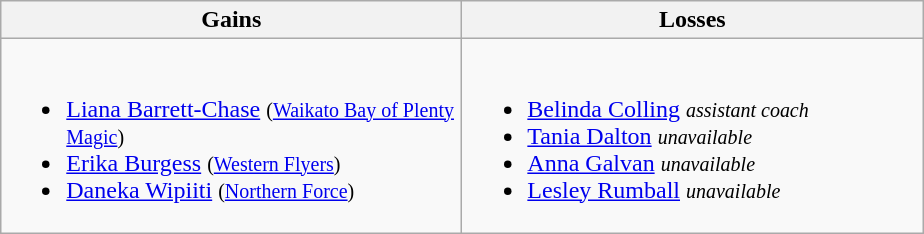<table class=wikitable>
<tr>
<th width=300> Gains</th>
<th width=300> Losses</th>
</tr>
<tr>
<td><br><ul><li><a href='#'>Liana Barrett-Chase</a> <small>(<a href='#'>Waikato Bay of Plenty Magic</a>)</small></li><li><a href='#'>Erika Burgess</a> <small>(<a href='#'>Western Flyers</a>)</small></li><li><a href='#'>Daneka Wipiiti</a> <small>(<a href='#'>Northern Force</a>)</small></li></ul></td>
<td><br><ul><li><a href='#'>Belinda Colling</a> <small><em>assistant coach</em></small> </li><li><a href='#'>Tania Dalton</a> <small><em>unavailable</em></small></li><li><a href='#'>Anna Galvan</a> <small><em>unavailable</em></small></li><li><a href='#'>Lesley Rumball</a> <small><em>unavailable</em></small></li></ul></td>
</tr>
</table>
